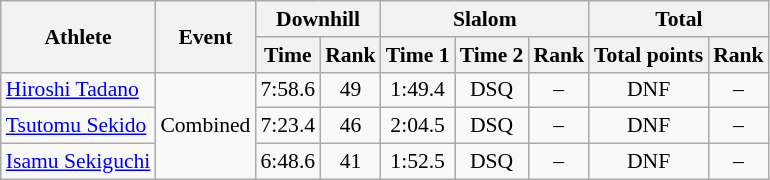<table class="wikitable" style="font-size:90%">
<tr>
<th rowspan="2">Athlete</th>
<th rowspan="2">Event</th>
<th colspan="2">Downhill</th>
<th colspan="3">Slalom</th>
<th colspan="2">Total</th>
</tr>
<tr>
<th>Time</th>
<th>Rank</th>
<th>Time 1</th>
<th>Time 2</th>
<th>Rank</th>
<th>Total points</th>
<th>Rank</th>
</tr>
<tr>
<td><a href='#'>Hiroshi Tadano</a></td>
<td rowspan="3">Combined</td>
<td align="center">7:58.6</td>
<td align="center">49</td>
<td align="center">1:49.4</td>
<td align="center">DSQ</td>
<td align="center">–</td>
<td align="center">DNF</td>
<td align="center">–</td>
</tr>
<tr>
<td><a href='#'>Tsutomu Sekido</a></td>
<td align="center">7:23.4</td>
<td align="center">46</td>
<td align="center">2:04.5</td>
<td align="center">DSQ</td>
<td align="center">–</td>
<td align="center">DNF</td>
<td align="center">–</td>
</tr>
<tr>
<td><a href='#'>Isamu Sekiguchi</a></td>
<td align="center">6:48.6</td>
<td align="center">41</td>
<td align="center">1:52.5</td>
<td align="center">DSQ</td>
<td align="center">–</td>
<td align="center">DNF</td>
<td align="center">–</td>
</tr>
</table>
